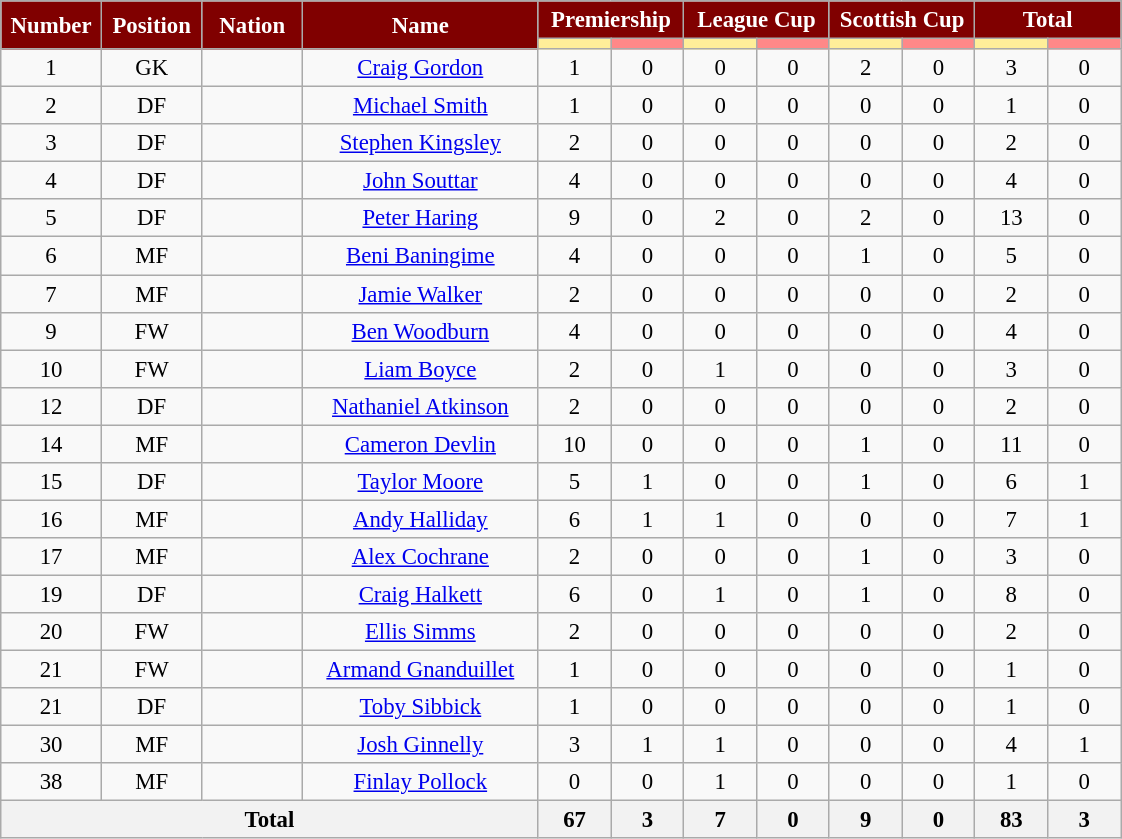<table class="wikitable" style="font-size: 95%; text-align: center;">
<tr>
<th style="background:maroon; color:white;" scope="col" rowspan="2" width=60 align="center">Number</th>
<th style="background:maroon; color:white;" scope="col" rowspan="2" width=60 align="center">Position</th>
<th style="background:maroon; color:white;" scope="col" rowspan="2" width=60 align="center">Nation</th>
<th style="background:maroon; color:white;" scope="col" rowspan="2" width=150 align="center">Name</th>
<th style="background:maroon; color:white;" scope="col" colspan="2" width=90 align="center">Premiership</th>
<th style="background:maroon; color:white;" scope="col" colspan="2" width=90 align="center">League Cup</th>
<th style="background:maroon; color:white;" scope="col" colspan="2" width=90 align="center">Scottish Cup</th>
<th style="background:maroon; color:white;" scope="col" colspan="2" width=90 align="center">Total</th>
</tr>
<tr>
<th width=30 style="background: #FFEE99"></th>
<th width=30 style="background: #FF8888"></th>
<th width=30 style="background: #FFEE99"></th>
<th width=30 style="background: #FF8888"></th>
<th width=30 style="background: #FFEE99"></th>
<th width=30 style="background: #FF8888"></th>
<th width=30 style="background: #FFEE99"></th>
<th width=30 style="background: #FF8888"></th>
</tr>
<tr>
<td>1</td>
<td>GK</td>
<td></td>
<td><a href='#'>Craig Gordon</a></td>
<td>1</td>
<td>0</td>
<td>0</td>
<td>0</td>
<td>2</td>
<td>0</td>
<td>3</td>
<td>0</td>
</tr>
<tr>
<td>2</td>
<td>DF</td>
<td></td>
<td><a href='#'>Michael Smith</a></td>
<td>1</td>
<td>0</td>
<td>0</td>
<td>0</td>
<td>0</td>
<td>0</td>
<td>1</td>
<td>0</td>
</tr>
<tr>
<td>3</td>
<td>DF</td>
<td></td>
<td><a href='#'>Stephen Kingsley</a></td>
<td>2</td>
<td>0</td>
<td>0</td>
<td>0</td>
<td>0</td>
<td>0</td>
<td>2</td>
<td>0</td>
</tr>
<tr>
<td>4</td>
<td>DF</td>
<td></td>
<td><a href='#'>John Souttar</a></td>
<td>4</td>
<td>0</td>
<td>0</td>
<td>0</td>
<td>0</td>
<td>0</td>
<td>4</td>
<td>0</td>
</tr>
<tr>
<td>5</td>
<td>DF</td>
<td></td>
<td><a href='#'>Peter Haring</a></td>
<td>9</td>
<td>0</td>
<td>2</td>
<td>0</td>
<td>2</td>
<td>0</td>
<td>13</td>
<td>0</td>
</tr>
<tr>
<td>6</td>
<td>MF</td>
<td></td>
<td><a href='#'>Beni Baningime</a></td>
<td>4</td>
<td>0</td>
<td>0</td>
<td>0</td>
<td>1</td>
<td>0</td>
<td>5</td>
<td>0</td>
</tr>
<tr>
<td>7</td>
<td>MF</td>
<td></td>
<td><a href='#'>Jamie Walker</a></td>
<td>2</td>
<td>0</td>
<td>0</td>
<td>0</td>
<td>0</td>
<td>0</td>
<td>2</td>
<td>0<br></td>
</tr>
<tr>
<td>9</td>
<td>FW</td>
<td></td>
<td><a href='#'>Ben Woodburn</a></td>
<td>4</td>
<td>0</td>
<td>0</td>
<td>0</td>
<td>0</td>
<td>0</td>
<td>4</td>
<td>0</td>
</tr>
<tr>
<td>10</td>
<td>FW</td>
<td></td>
<td><a href='#'>Liam Boyce</a></td>
<td>2</td>
<td>0</td>
<td>1</td>
<td>0</td>
<td>0</td>
<td>0</td>
<td>3</td>
<td>0</td>
</tr>
<tr>
<td>12</td>
<td>DF</td>
<td></td>
<td><a href='#'>Nathaniel Atkinson</a></td>
<td>2</td>
<td>0</td>
<td>0</td>
<td>0</td>
<td>0</td>
<td>0</td>
<td>2</td>
<td>0<br></td>
</tr>
<tr>
<td>14</td>
<td>MF</td>
<td></td>
<td><a href='#'>Cameron Devlin</a></td>
<td>10</td>
<td>0</td>
<td>0</td>
<td>0</td>
<td>1</td>
<td>0</td>
<td>11</td>
<td>0</td>
</tr>
<tr>
<td>15</td>
<td>DF</td>
<td></td>
<td><a href='#'>Taylor Moore</a></td>
<td>5</td>
<td>1</td>
<td>0</td>
<td>0</td>
<td>1</td>
<td>0</td>
<td>6</td>
<td>1</td>
</tr>
<tr>
<td>16</td>
<td>MF</td>
<td></td>
<td><a href='#'>Andy Halliday</a></td>
<td>6</td>
<td>1</td>
<td>1</td>
<td>0</td>
<td>0</td>
<td>0</td>
<td>7</td>
<td>1</td>
</tr>
<tr>
<td>17</td>
<td>MF</td>
<td></td>
<td><a href='#'>Alex Cochrane</a></td>
<td>2</td>
<td>0</td>
<td>0</td>
<td>0</td>
<td>1</td>
<td>0</td>
<td>3</td>
<td>0</td>
</tr>
<tr>
<td>19</td>
<td>DF</td>
<td></td>
<td><a href='#'>Craig Halkett</a></td>
<td>6</td>
<td>0</td>
<td>1</td>
<td>0</td>
<td>1</td>
<td>0</td>
<td>8</td>
<td>0</td>
</tr>
<tr>
<td>20</td>
<td>FW</td>
<td></td>
<td><a href='#'>Ellis Simms</a></td>
<td>2</td>
<td>0</td>
<td>0</td>
<td>0</td>
<td>0</td>
<td>0</td>
<td>2</td>
<td>0</td>
</tr>
<tr>
<td>21</td>
<td>FW</td>
<td></td>
<td><a href='#'>Armand Gnanduillet</a></td>
<td>1</td>
<td>0</td>
<td>0</td>
<td>0</td>
<td>0</td>
<td>0</td>
<td>1</td>
<td>0</td>
</tr>
<tr>
<td>21</td>
<td>DF</td>
<td></td>
<td><a href='#'>Toby Sibbick</a></td>
<td>1</td>
<td>0</td>
<td>0</td>
<td>0</td>
<td>0</td>
<td>0</td>
<td>1</td>
<td>0<br></td>
</tr>
<tr>
<td>30</td>
<td>MF</td>
<td></td>
<td><a href='#'>Josh Ginnelly</a></td>
<td>3</td>
<td>1</td>
<td>1</td>
<td>0</td>
<td>0</td>
<td>0</td>
<td>4</td>
<td>1<br></td>
</tr>
<tr>
<td>38</td>
<td>MF</td>
<td></td>
<td><a href='#'>Finlay Pollock</a></td>
<td>0</td>
<td>0</td>
<td>1</td>
<td>0</td>
<td>0</td>
<td>0</td>
<td>1</td>
<td>0</td>
</tr>
<tr>
<th colspan=4>Total</th>
<th>67</th>
<th>3</th>
<th>7</th>
<th>0</th>
<th>9</th>
<th>0</th>
<th>83</th>
<th>3</th>
</tr>
</table>
